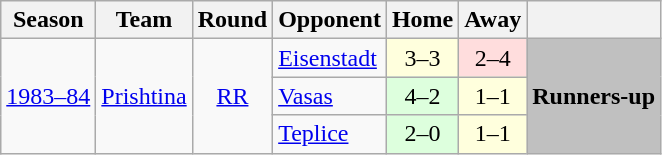<table class="wikitable" style="text-align: center;">
<tr>
<th>Season</th>
<th>Team</th>
<th>Round</th>
<th>Opponent</th>
<th>Home</th>
<th>Away</th>
<th></th>
</tr>
<tr>
<td rowspan="3"><a href='#'>1983–84</a></td>
<td rowspan="3"><a href='#'>Prishtina</a></td>
<td rowspan="3"><a href='#'>RR</a></td>
<td align="left"> <a href='#'>Eisenstadt</a></td>
<td bgcolor="#FFFFDD">3–3</td>
<td bgcolor="#FFDDDD">2–4</td>
<td rowspan="3" bgcolor="silver"><strong>Runners-up</strong></td>
</tr>
<tr>
<td align="left"> <a href='#'>Vasas</a></td>
<td bgcolor="#DDFFDD">4–2</td>
<td bgcolor="#FFFFDD">1–1</td>
</tr>
<tr>
<td align="left"> <a href='#'>Teplice</a></td>
<td bgcolor="#DDFFDD">2–0</td>
<td bgcolor="#FFFFDD">1–1</td>
</tr>
</table>
